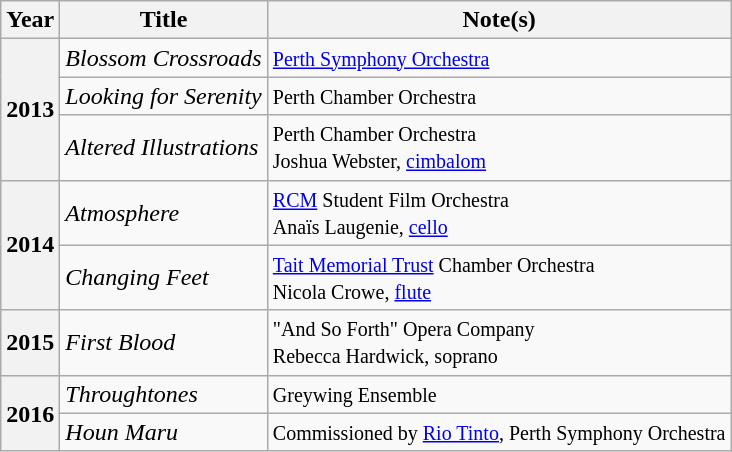<table class="wikitable sortable">
<tr>
<th>Year</th>
<th>Title</th>
<th class="unsortable">Note(s)</th>
</tr>
<tr>
<th rowspan="3">2013</th>
<td><em>Blossom Crossroads</em></td>
<td><small><a href='#'>Perth Symphony Orchestra</a></small></td>
</tr>
<tr>
<td><em>Looking for Serenity</em></td>
<td><small>Perth Chamber Orchestra</small></td>
</tr>
<tr>
<td><em>Altered Illustrations</em></td>
<td><small>Perth Chamber Orchestra<br>Joshua Webster, <a href='#'>cimbalom</a></small></td>
</tr>
<tr>
<th rowspan="2">2014</th>
<td><em>Atmosphere</em></td>
<td><small><a href='#'>RCM</a> Student Film Orchestra<br>Anaïs Laugenie, <a href='#'>cello</a></small></td>
</tr>
<tr>
<td><em>Changing Feet</em></td>
<td><small><a href='#'>Tait Memorial Trust</a> Chamber Orchestra<br>Nicola Crowe, <a href='#'>flute</a></small></td>
</tr>
<tr>
<th rowspan="1">2015</th>
<td><em>First Blood</em></td>
<td><small>"And So Forth" Opera Company<br>Rebecca Hardwick, soprano</small></td>
</tr>
<tr>
<th rowspan="2">2016</th>
<td><em>Throughtones</em></td>
<td><small>Greywing Ensemble</small></td>
</tr>
<tr>
<td><em>Houn Maru</em></td>
<td><small>Commissioned by <a href='#'>Rio Tinto</a>, Perth Symphony Orchestra</small></td>
</tr>
</table>
